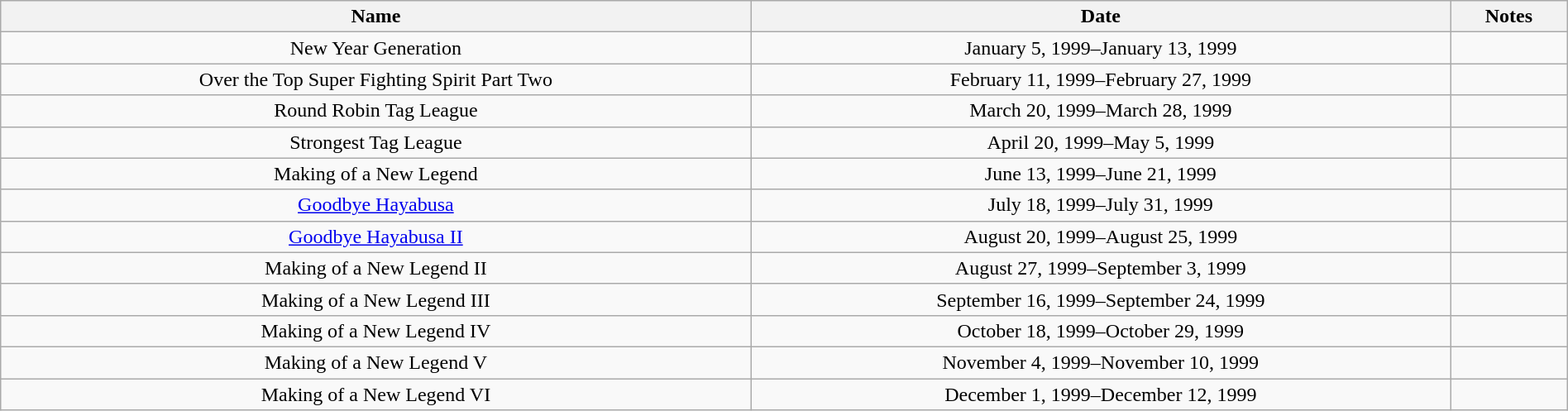<table class="wikitable" width="100%">
<tr>
<th>Name</th>
<th>Date</th>
<th>Notes</th>
</tr>
<tr align=center>
<td>New Year Generation</td>
<td>January 5, 1999–January 13, 1999</td>
<td></td>
</tr>
<tr align=center>
<td>Over the Top Super Fighting Spirit Part Two</td>
<td>February 11, 1999–February 27, 1999</td>
<td></td>
</tr>
<tr align=center>
<td>Round Robin Tag League</td>
<td>March 20, 1999–March 28, 1999</td>
<td></td>
</tr>
<tr align=center>
<td>Strongest Tag League</td>
<td>April 20, 1999–May 5, 1999</td>
<td></td>
</tr>
<tr align=center>
<td>Making of a New Legend</td>
<td>June 13, 1999–June 21, 1999</td>
<td></td>
</tr>
<tr align=center>
<td><a href='#'>Goodbye Hayabusa</a></td>
<td>July 18, 1999–July 31, 1999</td>
<td></td>
</tr>
<tr align=center>
<td><a href='#'>Goodbye Hayabusa II</a></td>
<td>August 20, 1999–August 25, 1999</td>
<td></td>
</tr>
<tr align=center>
<td>Making of a New Legend II</td>
<td>August 27, 1999–September 3, 1999</td>
<td></td>
</tr>
<tr align=center>
<td>Making of a New Legend III</td>
<td>September 16, 1999–September 24, 1999</td>
<td></td>
</tr>
<tr align=center>
<td>Making of a New Legend IV</td>
<td>October 18, 1999–October 29, 1999</td>
<td></td>
</tr>
<tr align=center>
<td>Making of a New Legend V</td>
<td>November 4, 1999–November 10, 1999</td>
<td></td>
</tr>
<tr align=center>
<td>Making of a New Legend VI</td>
<td>December 1, 1999–December 12, 1999</td>
<td></td>
</tr>
</table>
